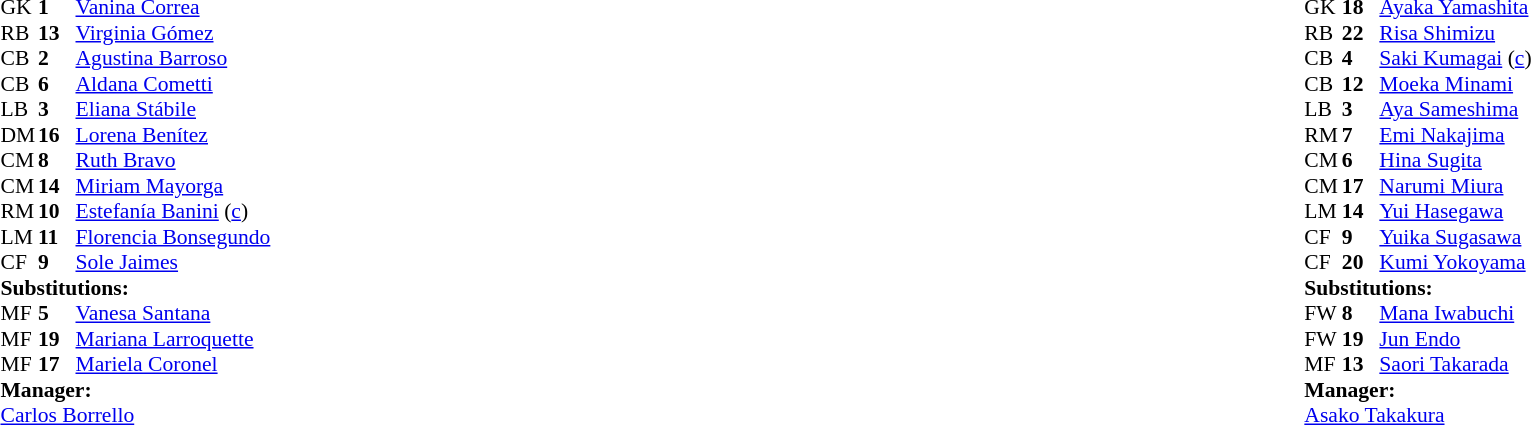<table width="100%">
<tr>
<td valign="top" width="40%"><br><table style="font-size:90%" cellspacing="0" cellpadding="0">
<tr>
<th width=25></th>
<th width=25></th>
</tr>
<tr>
<td>GK</td>
<td><strong>1</strong></td>
<td><a href='#'>Vanina Correa</a></td>
</tr>
<tr>
<td>RB</td>
<td><strong>13</strong></td>
<td><a href='#'>Virginia Gómez</a></td>
</tr>
<tr>
<td>CB</td>
<td><strong>2</strong></td>
<td><a href='#'>Agustina Barroso</a></td>
</tr>
<tr>
<td>CB</td>
<td><strong>6</strong></td>
<td><a href='#'>Aldana Cometti</a></td>
</tr>
<tr>
<td>LB</td>
<td><strong>3</strong></td>
<td><a href='#'>Eliana Stábile</a></td>
</tr>
<tr>
<td>DM</td>
<td><strong>16</strong></td>
<td><a href='#'>Lorena Benítez</a></td>
<td></td>
<td></td>
</tr>
<tr>
<td>CM</td>
<td><strong>8</strong></td>
<td><a href='#'>Ruth Bravo</a></td>
<td></td>
<td></td>
</tr>
<tr>
<td>CM</td>
<td><strong>14</strong></td>
<td><a href='#'>Miriam Mayorga</a></td>
</tr>
<tr>
<td>RM</td>
<td><strong>10</strong></td>
<td><a href='#'>Estefanía Banini</a> (<a href='#'>c</a>)</td>
</tr>
<tr>
<td>LM</td>
<td><strong>11</strong></td>
<td><a href='#'>Florencia Bonsegundo</a></td>
<td></td>
<td></td>
</tr>
<tr>
<td>CF</td>
<td><strong>9</strong></td>
<td><a href='#'>Sole Jaimes</a></td>
</tr>
<tr>
<td colspan=3><strong>Substitutions:</strong></td>
</tr>
<tr>
<td>MF</td>
<td><strong>5</strong></td>
<td><a href='#'>Vanesa Santana</a></td>
<td></td>
<td></td>
</tr>
<tr>
<td>MF</td>
<td><strong>19</strong></td>
<td><a href='#'>Mariana Larroquette</a></td>
<td></td>
<td></td>
</tr>
<tr>
<td>MF</td>
<td><strong>17</strong></td>
<td><a href='#'>Mariela Coronel</a></td>
<td></td>
<td></td>
</tr>
<tr>
<td colspan=3><strong>Manager:</strong></td>
</tr>
<tr>
<td colspan=3><a href='#'>Carlos Borrello</a></td>
</tr>
</table>
</td>
<td valign="top"></td>
<td valign="top" width="50%"><br><table style="font-size:90%; margin:auto" cellspacing="0" cellpadding="0">
<tr>
<th width=25></th>
<th width=25></th>
</tr>
<tr>
<td>GK</td>
<td><strong>18</strong></td>
<td><a href='#'>Ayaka Yamashita</a></td>
</tr>
<tr>
<td>RB</td>
<td><strong>22</strong></td>
<td><a href='#'>Risa Shimizu</a></td>
<td></td>
</tr>
<tr>
<td>CB</td>
<td><strong>4</strong></td>
<td><a href='#'>Saki Kumagai</a> (<a href='#'>c</a>)</td>
</tr>
<tr>
<td>CB</td>
<td><strong>12</strong></td>
<td><a href='#'>Moeka Minami</a></td>
</tr>
<tr>
<td>LB</td>
<td><strong>3</strong></td>
<td><a href='#'>Aya Sameshima</a></td>
</tr>
<tr>
<td>RM</td>
<td><strong>7</strong></td>
<td><a href='#'>Emi Nakajima</a></td>
<td></td>
<td></td>
</tr>
<tr>
<td>CM</td>
<td><strong>6</strong></td>
<td><a href='#'>Hina Sugita</a></td>
<td></td>
</tr>
<tr>
<td>CM</td>
<td><strong>17</strong></td>
<td><a href='#'>Narumi Miura</a></td>
</tr>
<tr>
<td>LM</td>
<td><strong>14</strong></td>
<td><a href='#'>Yui Hasegawa</a></td>
</tr>
<tr>
<td>CF</td>
<td><strong>9</strong></td>
<td><a href='#'>Yuika Sugasawa</a></td>
<td></td>
<td></td>
</tr>
<tr>
<td>CF</td>
<td><strong>20</strong></td>
<td><a href='#'>Kumi Yokoyama</a></td>
<td></td>
<td></td>
</tr>
<tr>
<td colspan=3><strong>Substitutions:</strong></td>
</tr>
<tr>
<td>FW</td>
<td><strong>8</strong></td>
<td><a href='#'>Mana Iwabuchi</a></td>
<td></td>
<td></td>
</tr>
<tr>
<td>FW</td>
<td><strong>19</strong></td>
<td><a href='#'>Jun Endo</a></td>
<td></td>
<td></td>
</tr>
<tr>
<td>MF</td>
<td><strong>13</strong></td>
<td><a href='#'>Saori Takarada</a></td>
<td></td>
<td></td>
</tr>
<tr>
<td colspan=3><strong>Manager:</strong></td>
</tr>
<tr>
<td colspan=3><a href='#'>Asako Takakura</a></td>
</tr>
</table>
</td>
</tr>
</table>
